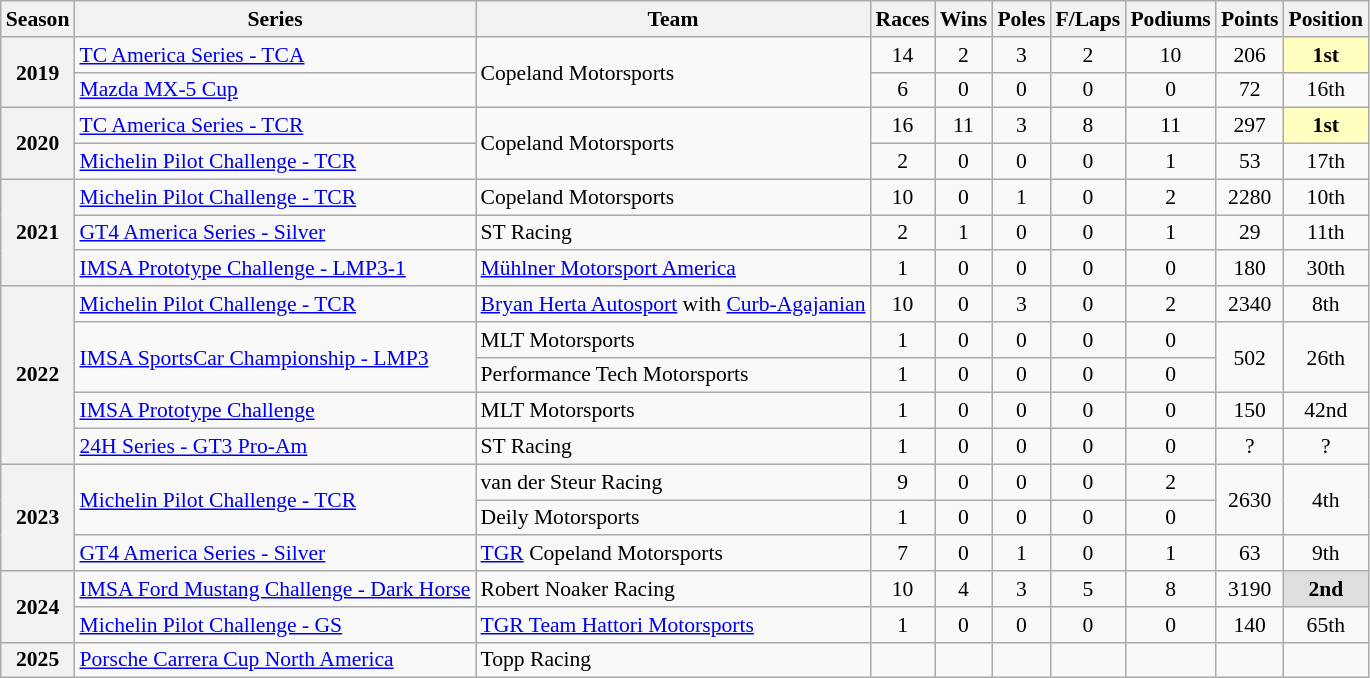<table class="wikitable" style="font-size: 90%; text-align:center">
<tr>
<th>Season</th>
<th>Series</th>
<th>Team</th>
<th>Races</th>
<th>Wins</th>
<th>Poles</th>
<th>F/Laps</th>
<th>Podiums</th>
<th>Points</th>
<th>Position</th>
</tr>
<tr>
<th rowspan=2>2019</th>
<td align=left><a href='#'>TC America Series - TCA</a></td>
<td rowspan=2 align=left>Copeland Motorsports</td>
<td>14</td>
<td>2</td>
<td>3</td>
<td>2</td>
<td>10</td>
<td>206</td>
<td style="background:#FFFFBF"><strong>1st</strong></td>
</tr>
<tr>
<td align=left><a href='#'>Mazda MX-5 Cup</a></td>
<td>6</td>
<td>0</td>
<td>0</td>
<td>0</td>
<td>0</td>
<td>72</td>
<td>16th</td>
</tr>
<tr>
<th rowspan=2>2020</th>
<td align=left><a href='#'>TC America Series - TCR</a></td>
<td rowspan=2 align=left>Copeland Motorsports</td>
<td>16</td>
<td>11</td>
<td>3</td>
<td>8</td>
<td>11</td>
<td>297</td>
<td style="background:#FFFFBF"><strong>1st</strong></td>
</tr>
<tr>
<td align=left><a href='#'>Michelin Pilot Challenge - TCR</a></td>
<td>2</td>
<td>0</td>
<td>0</td>
<td>0</td>
<td>1</td>
<td>53</td>
<td>17th</td>
</tr>
<tr>
<th rowspan=3>2021</th>
<td align=left><a href='#'>Michelin Pilot Challenge - TCR</a></td>
<td align=left>Copeland Motorsports</td>
<td>10</td>
<td>0</td>
<td>1</td>
<td>0</td>
<td>2</td>
<td>2280</td>
<td>10th</td>
</tr>
<tr>
<td align=left><a href='#'>GT4 America Series - Silver</a></td>
<td align=left>ST Racing</td>
<td>2</td>
<td>1</td>
<td>0</td>
<td>0</td>
<td>1</td>
<td>29</td>
<td>11th</td>
</tr>
<tr>
<td align=left><a href='#'>IMSA Prototype Challenge - LMP3-1</a></td>
<td align=left><a href='#'>Mühlner Motorsport America</a></td>
<td>1</td>
<td>0</td>
<td>0</td>
<td>0</td>
<td>0</td>
<td>180</td>
<td>30th</td>
</tr>
<tr>
<th rowspan=5>2022</th>
<td align=left><a href='#'>Michelin Pilot Challenge - TCR</a></td>
<td align=left><a href='#'>Bryan Herta Autosport</a> with <a href='#'>Curb-Agajanian</a></td>
<td>10</td>
<td>0</td>
<td>3</td>
<td>0</td>
<td>2</td>
<td>2340</td>
<td>8th</td>
</tr>
<tr>
<td rowspan=2 align=left><a href='#'>IMSA SportsCar Championship - LMP3</a></td>
<td align=left>MLT Motorsports</td>
<td>1</td>
<td>0</td>
<td>0</td>
<td>0</td>
<td>0</td>
<td rowspan=2>502</td>
<td rowspan=2>26th</td>
</tr>
<tr>
<td align=left>Performance Tech Motorsports</td>
<td>1</td>
<td>0</td>
<td>0</td>
<td>0</td>
<td>0</td>
</tr>
<tr>
<td align=left><a href='#'>IMSA Prototype Challenge</a></td>
<td align=left>MLT Motorsports</td>
<td>1</td>
<td>0</td>
<td>0</td>
<td>0</td>
<td>0</td>
<td>150</td>
<td>42nd</td>
</tr>
<tr>
<td align=left><a href='#'>24H Series - GT3 Pro-Am</a></td>
<td align=left>ST Racing</td>
<td>1</td>
<td>0</td>
<td>0</td>
<td>0</td>
<td>0</td>
<td>?</td>
<td>?</td>
</tr>
<tr>
<th rowspan=3>2023</th>
<td rowspan=2 align=left><a href='#'>Michelin Pilot Challenge - TCR</a></td>
<td align=left>van der Steur Racing</td>
<td>9</td>
<td>0</td>
<td>0</td>
<td>0</td>
<td>2</td>
<td rowspan=2>2630</td>
<td rowspan=2>4th</td>
</tr>
<tr>
<td align=left>Deily Motorsports</td>
<td>1</td>
<td>0</td>
<td>0</td>
<td>0</td>
<td>0</td>
</tr>
<tr>
<td align=left><a href='#'>GT4 America Series - Silver</a></td>
<td align=left><a href='#'>TGR</a> Copeland Motorsports</td>
<td>7</td>
<td>0</td>
<td>1</td>
<td>0</td>
<td>1</td>
<td>63</td>
<td>9th</td>
</tr>
<tr>
<th rowspan=2>2024</th>
<td align=left><a href='#'>IMSA Ford Mustang Challenge - Dark Horse</a></td>
<td align=left>Robert Noaker Racing</td>
<td>10</td>
<td>4</td>
<td>3</td>
<td>5</td>
<td>8</td>
<td>3190</td>
<td style="background:#DFDFDF"><strong>2nd</strong></td>
</tr>
<tr>
<td align=left><a href='#'>Michelin Pilot Challenge - GS</a></td>
<td align=left><a href='#'>TGR Team Hattori Motorsports</a></td>
<td>1</td>
<td>0</td>
<td>0</td>
<td>0</td>
<td>0</td>
<td>140</td>
<td>65th</td>
</tr>
<tr>
<th>2025</th>
<td align=left><a href='#'>Porsche Carrera Cup North America</a></td>
<td align=left>Topp Racing</td>
<td></td>
<td></td>
<td></td>
<td></td>
<td></td>
<td></td>
<td></td>
</tr>
</table>
